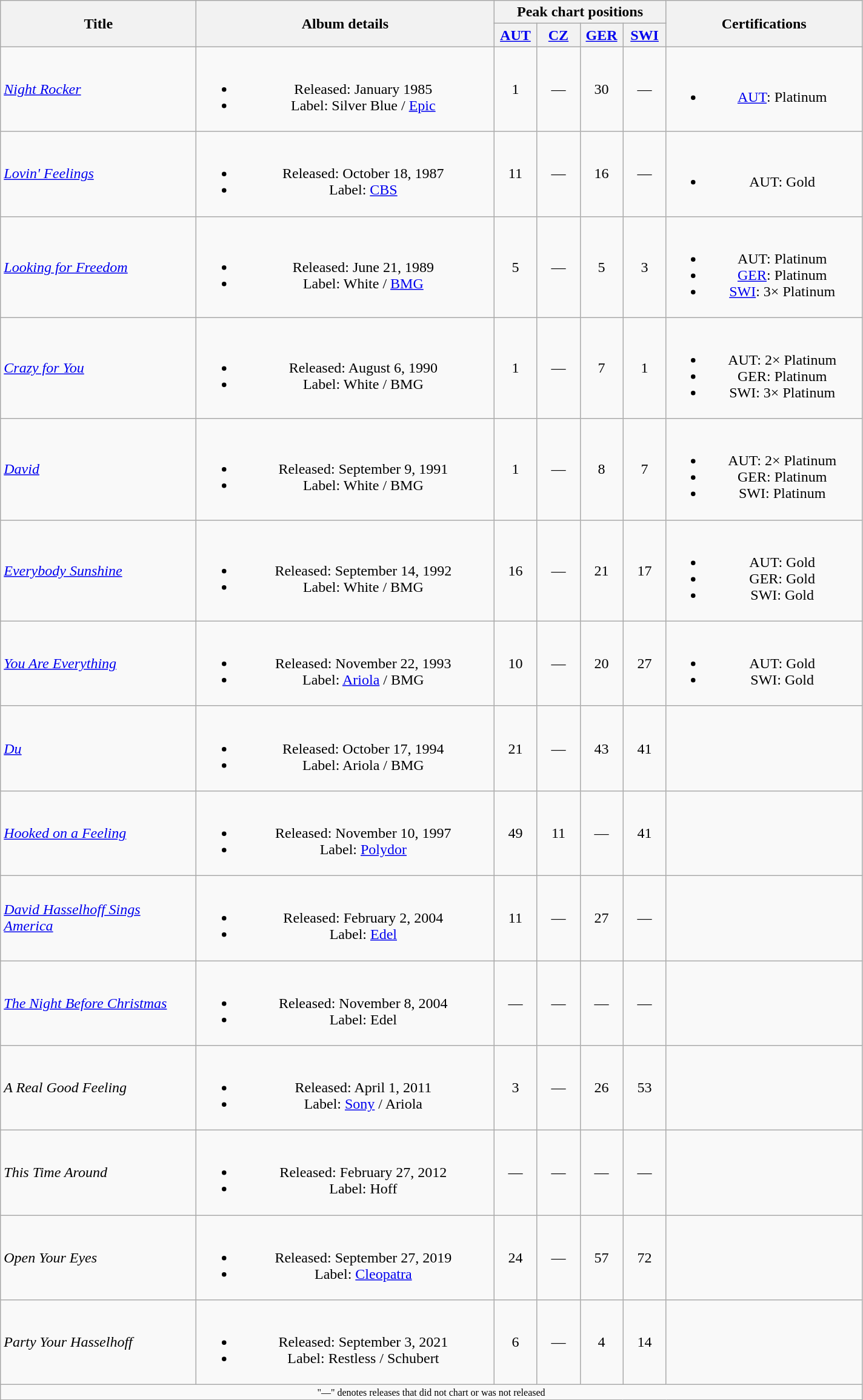<table class="wikitable plainrowheaders" style="text-align:center;" border="1">
<tr>
<th rowspan="2" style="width:13em;">Title</th>
<th rowspan="2" style="width:20em;">Album details</th>
<th colspan="4">Peak chart positions</th>
<th rowspan="2" style="width:13em;">Certifications</th>
</tr>
<tr>
<th style="width:40px;"><a href='#'>AUT</a><br></th>
<th style="width:40px;"><a href='#'>CZ</a><br></th>
<th style="width:40px;"><a href='#'>GER</a><br></th>
<th style="width:40px;"><a href='#'>SWI</a><br></th>
</tr>
<tr>
<td style="text-align:left;"><em><a href='#'>Night Rocker</a></em></td>
<td><br><ul><li>Released: January 1985</li><li>Label: Silver Blue / <a href='#'>Epic</a></li></ul></td>
<td>1</td>
<td>—</td>
<td>30</td>
<td>—</td>
<td><br><ul><li><a href='#'>AUT</a>: Platinum</li></ul></td>
</tr>
<tr>
<td style="text-align:left;"><em><a href='#'>Lovin' Feelings</a></em></td>
<td><br><ul><li>Released: October 18, 1987</li><li>Label: <a href='#'>CBS</a></li></ul></td>
<td>11</td>
<td>—</td>
<td>16</td>
<td>—</td>
<td><br><ul><li>AUT: Gold</li></ul></td>
</tr>
<tr>
<td style="text-align:left;"><em><a href='#'>Looking for Freedom</a></em></td>
<td><br><ul><li>Released: June 21, 1989</li><li>Label: White / <a href='#'>BMG</a></li></ul></td>
<td>5</td>
<td>—</td>
<td>5</td>
<td>3</td>
<td><br><ul><li>AUT: Platinum</li><li><a href='#'>GER</a>: Platinum</li><li><a href='#'>SWI</a>: 3× Platinum</li></ul></td>
</tr>
<tr>
<td style="text-align:left;"><em><a href='#'>Crazy for You</a></em></td>
<td><br><ul><li>Released: August 6, 1990</li><li>Label: White / BMG</li></ul></td>
<td>1</td>
<td>—</td>
<td>7</td>
<td>1</td>
<td><br><ul><li>AUT: 2× Platinum</li><li>GER: Platinum</li><li>SWI: 3× Platinum</li></ul></td>
</tr>
<tr>
<td style="text-align:left;"><em><a href='#'>David</a></em></td>
<td><br><ul><li>Released: September 9, 1991</li><li>Label: White / BMG</li></ul></td>
<td>1</td>
<td>—</td>
<td>8</td>
<td>7</td>
<td><br><ul><li>AUT: 2× Platinum</li><li>GER: Platinum</li><li>SWI: Platinum</li></ul></td>
</tr>
<tr>
<td style="text-align:left;"><em><a href='#'>Everybody Sunshine</a></em></td>
<td><br><ul><li>Released: September 14, 1992</li><li>Label: White / BMG</li></ul></td>
<td>16</td>
<td>—</td>
<td>21</td>
<td>17</td>
<td><br><ul><li>AUT: Gold</li><li>GER: Gold</li><li>SWI: Gold</li></ul></td>
</tr>
<tr>
<td style="text-align:left;"><em><a href='#'>You Are Everything</a></em></td>
<td><br><ul><li>Released: November 22, 1993</li><li>Label: <a href='#'>Ariola</a> / BMG</li></ul></td>
<td>10</td>
<td>—</td>
<td>20</td>
<td>27</td>
<td><br><ul><li>AUT: Gold</li><li>SWI: Gold</li></ul></td>
</tr>
<tr>
<td style="text-align:left;"><em><a href='#'>Du</a></em></td>
<td><br><ul><li>Released: October 17, 1994</li><li>Label: Ariola / BMG</li></ul></td>
<td>21</td>
<td>—</td>
<td>43</td>
<td>41</td>
<td></td>
</tr>
<tr>
<td style="text-align:left;"><em><a href='#'>Hooked on a Feeling</a></em></td>
<td><br><ul><li>Released: November 10, 1997</li><li>Label: <a href='#'>Polydor</a></li></ul></td>
<td>49</td>
<td>11</td>
<td>—</td>
<td>41</td>
<td></td>
</tr>
<tr>
<td style="text-align:left;"><em><a href='#'>David Hasselhoff Sings America</a></em></td>
<td><br><ul><li>Released: February 2, 2004</li><li>Label: <a href='#'>Edel</a></li></ul></td>
<td>11</td>
<td>—</td>
<td>27</td>
<td>—</td>
<td></td>
</tr>
<tr>
<td style="text-align:left;"><em><a href='#'>The Night Before Christmas</a></em></td>
<td><br><ul><li>Released: November 8, 2004</li><li>Label: Edel</li></ul></td>
<td>—</td>
<td>—</td>
<td>—</td>
<td>—</td>
<td></td>
</tr>
<tr>
<td style="text-align:left;"><em>A Real Good Feeling</em></td>
<td><br><ul><li>Released: April 1, 2011</li><li>Label: <a href='#'>Sony</a> / Ariola</li></ul></td>
<td>3</td>
<td>—</td>
<td>26</td>
<td>53</td>
<td></td>
</tr>
<tr>
<td style="text-align:left;"><em>This Time Around</em></td>
<td><br><ul><li>Released: February 27, 2012</li><li>Label: Hoff</li></ul></td>
<td>—</td>
<td>—</td>
<td>—</td>
<td>—</td>
<td></td>
</tr>
<tr>
<td style="text-align:left;"><em>Open Your Eyes</em></td>
<td><br><ul><li>Released: September 27, 2019</li><li>Label: <a href='#'>Cleopatra</a></li></ul></td>
<td>24</td>
<td>—</td>
<td>57</td>
<td>72</td>
<td></td>
</tr>
<tr>
<td style="text-align:left;"><em>Party Your Hasselhoff</em></td>
<td><br><ul><li>Released: September 3, 2021</li><li>Label: Restless / Schubert</li></ul></td>
<td>6</td>
<td>—</td>
<td>4</td>
<td>14</td>
<td></td>
</tr>
<tr>
<td colspan="10" style="font-size:8pt">"—" denotes releases that did not chart or was not released</td>
</tr>
</table>
